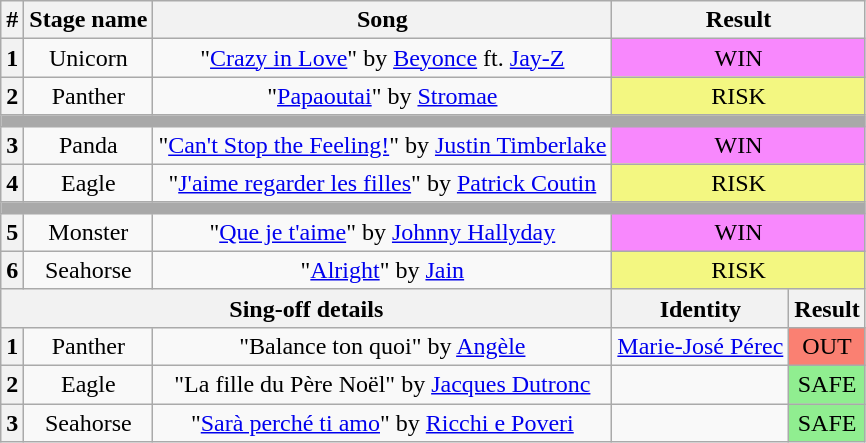<table class="wikitable plainrowheaders" style="text-align: center;">
<tr>
<th>#</th>
<th>Stage name</th>
<th>Song</th>
<th colspan="2">Result</th>
</tr>
<tr>
<th>1</th>
<td>Unicorn</td>
<td>"<a href='#'>Crazy in Love</a>" by <a href='#'>Beyonce</a> ft. <a href='#'>Jay-Z</a></td>
<td colspan="2" bgcolor=#F888FD>WIN</td>
</tr>
<tr>
<th>2</th>
<td>Panther</td>
<td>"<a href='#'>Papaoutai</a>" by <a href='#'>Stromae</a></td>
<td colspan="2" bgcolor="#F3F781">RISK</td>
</tr>
<tr>
<td colspan="5" style="background:darkgray"></td>
</tr>
<tr>
<th>3</th>
<td>Panda</td>
<td>"<a href='#'>Can't Stop the Feeling!</a>" by <a href='#'>Justin Timberlake</a></td>
<td colspan="2" bgcolor=#F888FD>WIN</td>
</tr>
<tr>
<th>4</th>
<td>Eagle</td>
<td>"<a href='#'>J'aime regarder les filles</a>" by <a href='#'>Patrick Coutin</a></td>
<td colspan="2" bgcolor="#F3F781">RISK</td>
</tr>
<tr>
<td colspan="5" style="background:darkgray"></td>
</tr>
<tr>
<th>5</th>
<td>Monster</td>
<td>"<a href='#'>Que je t'aime</a>" by <a href='#'>Johnny Hallyday</a></td>
<td colspan="2" bgcolor=#F888FD>WIN</td>
</tr>
<tr>
<th>6</th>
<td>Seahorse</td>
<td>"<a href='#'>Alright</a>" by <a href='#'>Jain</a></td>
<td colspan="2" bgcolor="#F3F781">RISK</td>
</tr>
<tr>
<th colspan="3">Sing-off details</th>
<th>Identity</th>
<th>Result</th>
</tr>
<tr>
<th>1</th>
<td>Panther</td>
<td>"Balance ton quoi" by <a href='#'>Angèle</a></td>
<td><a href='#'>Marie-José Pérec</a></td>
<td bgcolor=salmon>OUT</td>
</tr>
<tr>
<th>2</th>
<td>Eagle</td>
<td>"La fille du Père Noël" by <a href='#'>Jacques Dutronc</a></td>
<td></td>
<td bgcolor=lightgreen>SAFE</td>
</tr>
<tr>
<th>3</th>
<td>Seahorse</td>
<td>"<a href='#'>Sarà perché ti amo</a>" by <a href='#'>Ricchi e Poveri</a></td>
<td></td>
<td bgcolor=lightgreen>SAFE</td>
</tr>
</table>
